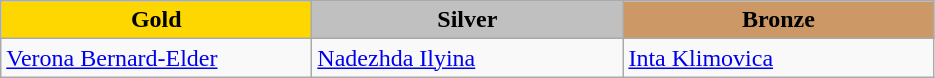<table class="wikitable" style="text-align:left">
<tr align="center">
<td width=200 bgcolor=gold><strong>Gold</strong></td>
<td width=200 bgcolor=silver><strong>Silver</strong></td>
<td width=200 bgcolor=CC9966><strong>Bronze</strong></td>
</tr>
<tr>
<td><a href='#'>Verona Bernard-Elder</a><br><em></em></td>
<td><a href='#'>Nadezhda Ilyina</a><br><em></em></td>
<td><a href='#'>Inta Klimovica</a><br><em></em></td>
</tr>
</table>
